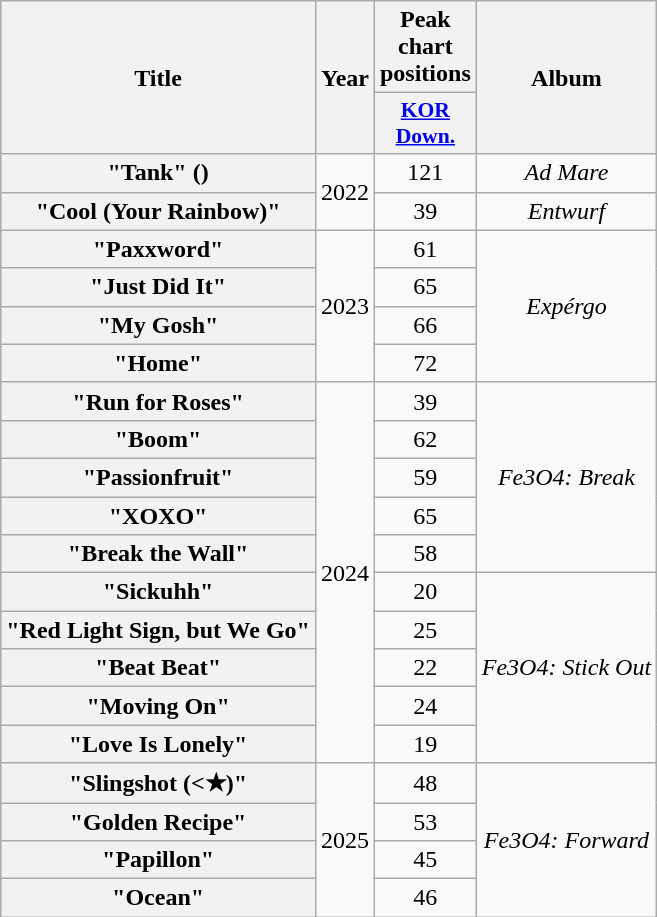<table class="wikitable plainrowheaders" style="text-align:center">
<tr>
<th scope="col" rowspan="2">Title</th>
<th scope="col" rowspan="2">Year</th>
<th scope="col">Peak chart<br>positions</th>
<th scope="col" rowspan="2">Album</th>
</tr>
<tr>
<th scope="col" style="font-size:90%; width:2.5em"><a href='#'>KOR<br>Down.</a><br></th>
</tr>
<tr>
<th scope="row">"Tank" ()</th>
<td rowspan="2">2022</td>
<td>121</td>
<td><em>Ad Mare</em></td>
</tr>
<tr>
<th scope="row">"Cool (Your Rainbow)"</th>
<td>39</td>
<td><em>Entwurf</em></td>
</tr>
<tr>
<th scope="row">"Paxxword"</th>
<td rowspan="4">2023</td>
<td>61</td>
<td rowspan="4"><em>Expérgo</em></td>
</tr>
<tr>
<th scope="row">"Just Did It"</th>
<td>65</td>
</tr>
<tr>
<th scope="row">"My Gosh"</th>
<td>66</td>
</tr>
<tr>
<th scope="row">"Home"</th>
<td>72</td>
</tr>
<tr>
<th scope="row">"Run for Roses"</th>
<td rowspan="10">2024</td>
<td>39</td>
<td rowspan="5"><em>Fe3O4: Break</em></td>
</tr>
<tr>
<th scope="row">"Boom"</th>
<td>62</td>
</tr>
<tr>
<th scope="row">"Passionfruit"</th>
<td>59</td>
</tr>
<tr>
<th scope="row">"XOXO"</th>
<td>65</td>
</tr>
<tr>
<th scope="row">"Break the Wall"</th>
<td>58</td>
</tr>
<tr>
<th scope="row">"Sickuhh"<br></th>
<td>20</td>
<td rowspan="5"><em>Fe3O4: Stick Out</em></td>
</tr>
<tr>
<th scope="row">"Red Light Sign, but We Go"</th>
<td>25</td>
</tr>
<tr>
<th scope="row">"Beat Beat"</th>
<td>22</td>
</tr>
<tr>
<th scope="row">"Moving On"</th>
<td>24</td>
</tr>
<tr>
<th scope="row">"Love Is Lonely"</th>
<td>19</td>
</tr>
<tr>
<th scope="row">"Slingshot (<★)"</th>
<td rowspan="4">2025</td>
<td>48</td>
<td rowspan="4"><em>Fe3O4: Forward</em></td>
</tr>
<tr>
<th scope="row">"Golden Recipe"</th>
<td>53</td>
</tr>
<tr>
<th scope="row">"Papillon"</th>
<td>45</td>
</tr>
<tr>
<th scope="row">"Ocean"</th>
<td>46</td>
</tr>
</table>
